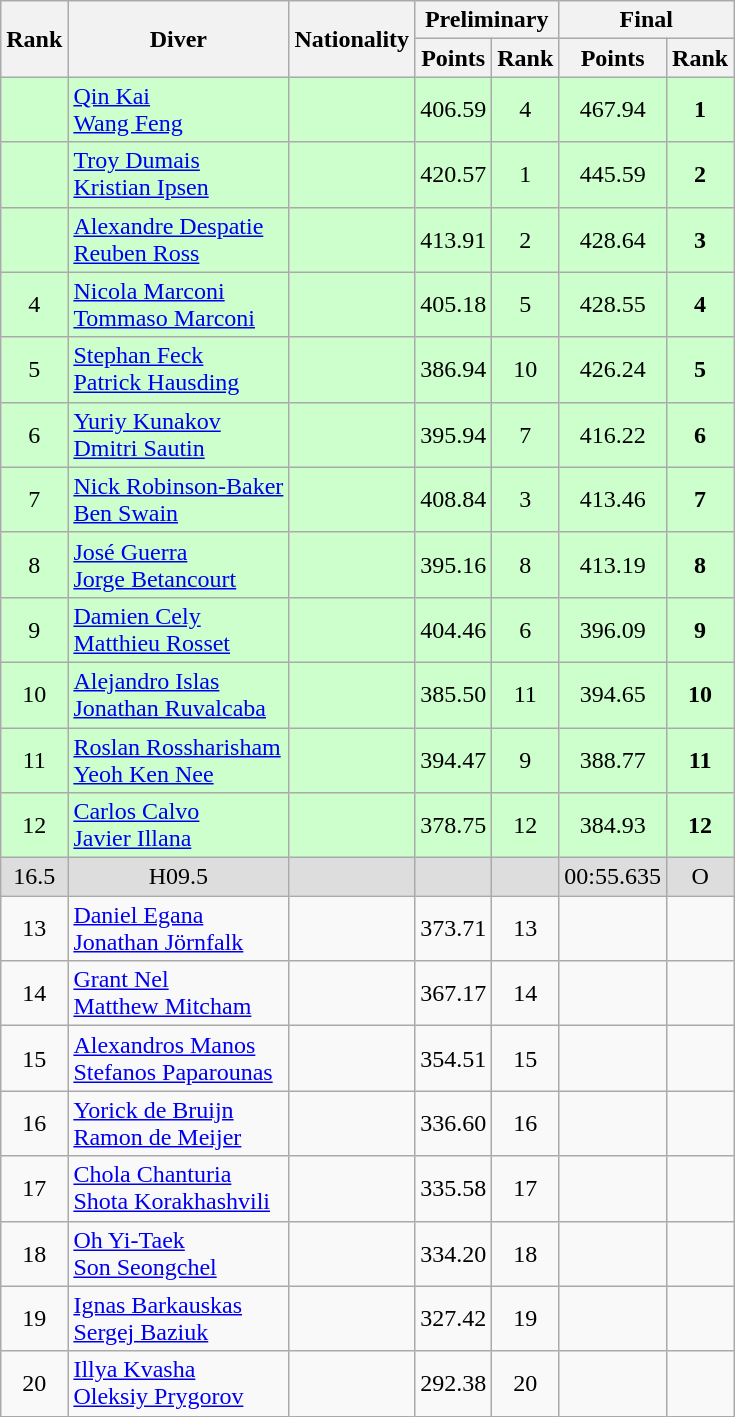<table class="wikitable" style="text-align:center">
<tr>
<th rowspan="2">Rank</th>
<th rowspan="2">Diver</th>
<th rowspan="2">Nationality</th>
<th colspan="2">Preliminary</th>
<th colspan="2">Final</th>
</tr>
<tr>
<th>Points</th>
<th>Rank</th>
<th>Points</th>
<th>Rank</th>
</tr>
<tr bgcolor=ccffcc>
<td></td>
<td align=left><a href='#'>Qin Kai</a><br><a href='#'>Wang Feng</a></td>
<td align=left></td>
<td>406.59</td>
<td>4</td>
<td>467.94</td>
<td><strong>1</strong></td>
</tr>
<tr bgcolor=ccffcc>
<td></td>
<td align=left><a href='#'>Troy Dumais</a><br><a href='#'>Kristian Ipsen</a></td>
<td align=left></td>
<td>420.57</td>
<td>1</td>
<td>445.59</td>
<td><strong>2</strong></td>
</tr>
<tr bgcolor=ccffcc>
<td></td>
<td align=left><a href='#'>Alexandre Despatie</a><br><a href='#'>Reuben Ross</a></td>
<td align=left></td>
<td>413.91</td>
<td>2</td>
<td>428.64</td>
<td><strong>3</strong></td>
</tr>
<tr bgcolor=ccffcc>
<td>4</td>
<td align=left><a href='#'>Nicola Marconi</a><br><a href='#'>Tommaso Marconi</a></td>
<td align=left></td>
<td>405.18</td>
<td>5</td>
<td>428.55</td>
<td><strong>4</strong></td>
</tr>
<tr bgcolor=ccffcc>
<td>5</td>
<td align=left><a href='#'>Stephan Feck</a><br><a href='#'>Patrick Hausding</a></td>
<td align=left></td>
<td>386.94</td>
<td>10</td>
<td>426.24</td>
<td><strong>5</strong></td>
</tr>
<tr bgcolor=ccffcc>
<td>6</td>
<td align=left><a href='#'>Yuriy Kunakov</a><br><a href='#'>Dmitri Sautin</a></td>
<td align=left></td>
<td>395.94</td>
<td>7</td>
<td>416.22</td>
<td><strong>6</strong></td>
</tr>
<tr bgcolor=ccffcc>
<td>7</td>
<td align=left><a href='#'>Nick Robinson-Baker</a><br><a href='#'>Ben Swain</a></td>
<td align=left></td>
<td>408.84</td>
<td>3</td>
<td>413.46</td>
<td><strong>7</strong></td>
</tr>
<tr bgcolor=ccffcc>
<td>8</td>
<td align=left><a href='#'>José Guerra</a><br><a href='#'>Jorge Betancourt</a></td>
<td align=left></td>
<td>395.16</td>
<td>8</td>
<td>413.19</td>
<td><strong>8</strong></td>
</tr>
<tr bgcolor=ccffcc>
<td>9</td>
<td align=left><a href='#'>Damien Cely</a><br><a href='#'>Matthieu Rosset</a></td>
<td align=left></td>
<td>404.46</td>
<td>6</td>
<td>396.09</td>
<td><strong>9</strong></td>
</tr>
<tr bgcolor=ccffcc>
<td>10</td>
<td align=left><a href='#'>Alejandro Islas</a><br><a href='#'>Jonathan Ruvalcaba</a></td>
<td align=left></td>
<td>385.50</td>
<td>11</td>
<td>394.65</td>
<td><strong>10</strong></td>
</tr>
<tr bgcolor=ccffcc>
<td>11</td>
<td align=left><a href='#'>Roslan Rossharisham</a><br><a href='#'>Yeoh Ken Nee</a></td>
<td align=left></td>
<td>394.47</td>
<td>9</td>
<td>388.77</td>
<td><strong>11</strong></td>
</tr>
<tr bgcolor=ccffcc>
<td>12</td>
<td align=left><a href='#'>Carlos Calvo</a><br><a href='#'>Javier Illana</a></td>
<td align=left></td>
<td>378.75</td>
<td>12</td>
<td>384.93</td>
<td><strong>12</strong></td>
</tr>
<tr bgcolor=#DDDDDD>
<td><span>16.5</span></td>
<td><span>H09.5</span></td>
<td></td>
<td></td>
<td></td>
<td><span>00:55.635</span></td>
<td><span>O</span></td>
</tr>
<tr>
<td>13</td>
<td align=left><a href='#'>Daniel Egana</a><br><a href='#'>Jonathan Jörnfalk</a></td>
<td align=left></td>
<td>373.71</td>
<td>13</td>
<td></td>
<td></td>
</tr>
<tr>
<td>14</td>
<td align=left><a href='#'>Grant Nel</a><br><a href='#'>Matthew Mitcham</a></td>
<td align=left></td>
<td>367.17</td>
<td>14</td>
<td></td>
<td></td>
</tr>
<tr>
<td>15</td>
<td align=left><a href='#'>Alexandros Manos</a><br><a href='#'>Stefanos Paparounas</a></td>
<td align=left></td>
<td>354.51</td>
<td>15</td>
<td></td>
<td></td>
</tr>
<tr>
<td>16</td>
<td align=left><a href='#'>Yorick de Bruijn</a><br><a href='#'>Ramon de Meijer</a></td>
<td align=left></td>
<td>336.60</td>
<td>16</td>
<td></td>
<td></td>
</tr>
<tr>
<td>17</td>
<td align=left><a href='#'>Chola Chanturia</a><br><a href='#'>Shota Korakhashvili</a></td>
<td align=left></td>
<td>335.58</td>
<td>17</td>
<td></td>
<td></td>
</tr>
<tr>
<td>18</td>
<td align=left><a href='#'>Oh Yi-Taek</a><br><a href='#'>Son Seongchel</a></td>
<td align=left></td>
<td>334.20</td>
<td>18</td>
<td></td>
<td></td>
</tr>
<tr>
<td>19</td>
<td align=left><a href='#'>Ignas Barkauskas</a><br><a href='#'>Sergej Baziuk</a></td>
<td align=left></td>
<td>327.42</td>
<td>19</td>
<td></td>
<td></td>
</tr>
<tr>
<td>20</td>
<td align=left><a href='#'>Illya Kvasha</a><br><a href='#'>Oleksiy Prygorov</a></td>
<td align=left></td>
<td>292.38</td>
<td>20</td>
<td></td>
<td></td>
</tr>
</table>
